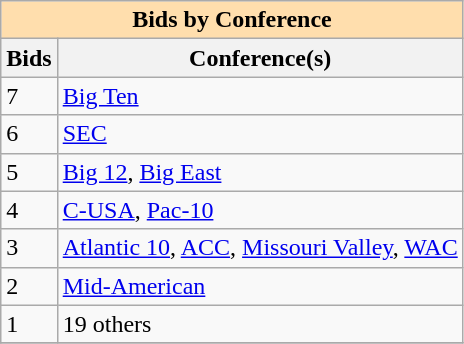<table class="wikitable">
<tr>
<th colspan="5" style="background:#ffdead;">Bids by Conference</th>
</tr>
<tr>
<th>Bids</th>
<th>Conference(s)</th>
</tr>
<tr>
<td>7</td>
<td><a href='#'>Big Ten</a></td>
</tr>
<tr>
<td>6</td>
<td><a href='#'>SEC</a></td>
</tr>
<tr>
<td>5</td>
<td><a href='#'>Big 12</a>, <a href='#'>Big East</a></td>
</tr>
<tr>
<td>4</td>
<td><a href='#'>C-USA</a>, <a href='#'>Pac-10</a></td>
</tr>
<tr>
<td>3</td>
<td><a href='#'>Atlantic 10</a>, <a href='#'>ACC</a>, <a href='#'>Missouri Valley</a>, <a href='#'>WAC</a></td>
</tr>
<tr>
<td>2</td>
<td><a href='#'>Mid-American</a></td>
</tr>
<tr>
<td>1</td>
<td>19 others</td>
</tr>
<tr>
</tr>
</table>
